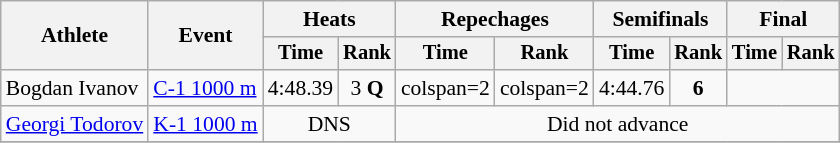<table class="wikitable" style="font-size:90%; text-align:center;">
<tr>
<th rowspan=2>Athlete</th>
<th rowspan=2>Event</th>
<th colspan=2>Heats</th>
<th colspan=2>Repechages</th>
<th colspan=2>Semifinals</th>
<th colspan=2>Final</th>
</tr>
<tr style="font-size:95%">
<th>Time</th>
<th>Rank</th>
<th>Time</th>
<th>Rank</th>
<th>Time</th>
<th>Rank</th>
<th>Time</th>
<th>Rank</th>
</tr>
<tr>
<td align=left rowspan=1>Bogdan Ivanov</td>
<td align=left><a href='#'>C-1 1000 m</a></td>
<td>4:48.39</td>
<td>3 <strong>Q</strong></td>
<td>colspan=2 </td>
<td>colspan=2 </td>
<td>4:44.76</td>
<td><strong>6</strong></td>
</tr>
<tr>
<td align=left rowspan=1><a href='#'>Georgi Todorov</a></td>
<td align=left><a href='#'>K-1 1000 m</a></td>
<td colspan=2>DNS</td>
<td colspan=6>Did not advance</td>
</tr>
<tr>
</tr>
</table>
